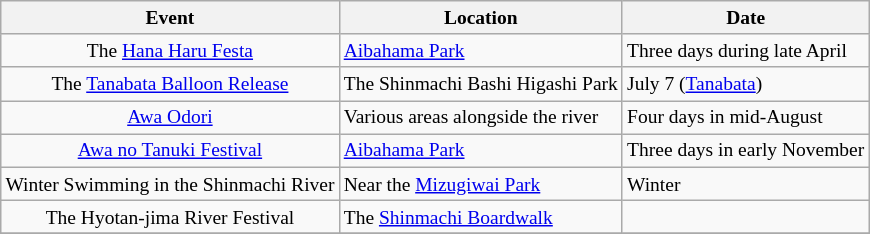<table class="wikitable" style="font-size:small;">
<tr>
<th>Event</th>
<th>Location</th>
<th>Date</th>
</tr>
<tr>
<td style="text-align:center;">The <a href='#'>Hana Haru Festa</a></td>
<td><a href='#'>Aibahama Park</a></td>
<td>Three days during late April</td>
</tr>
<tr>
<td style="text-align:center;">The <a href='#'>Tanabata Balloon Release</a></td>
<td>The Shinmachi Bashi Higashi Park</td>
<td>July 7 (<a href='#'>Tanabata</a>)</td>
</tr>
<tr>
<td style="text-align:center;"><a href='#'>Awa Odori</a></td>
<td>Various areas alongside the river</td>
<td>Four days in mid-August</td>
</tr>
<tr>
<td style="text-align:center;"><a href='#'>Awa no Tanuki Festival</a></td>
<td><a href='#'>Aibahama Park</a></td>
<td>Three days in early November</td>
</tr>
<tr>
<td style="text-align:center;">Winter Swimming in the Shinmachi River</td>
<td>Near the <a href='#'>Mizugiwai Park</a></td>
<td>Winter</td>
</tr>
<tr>
<td style="text-align:center;">The Hyotan-jima River Festival</td>
<td>The <a href='#'>Shinmachi Boardwalk</a></td>
<td></td>
</tr>
<tr>
</tr>
</table>
